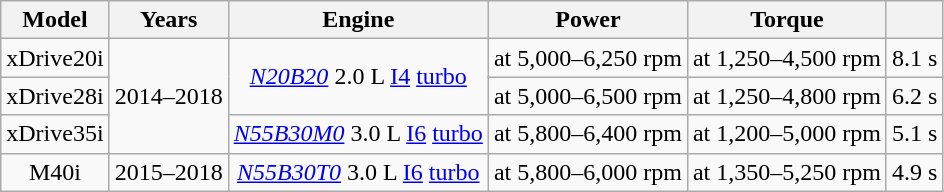<table class="wikitable sortable" style="text-align: center;">
<tr>
<th>Model</th>
<th>Years</th>
<th>Engine</th>
<th>Power</th>
<th>Torque</th>
<th></th>
</tr>
<tr>
<td>xDrive20i</td>
<td rowspan="3">2014–2018</td>
<td rowspan="2"><em><a href='#'>N20B20</a></em> 2.0 L <a href='#'>I4</a> <a href='#'>turbo</a></td>
<td> at 5,000–6,250 rpm</td>
<td> at 1,250–4,500 rpm</td>
<td>8.1 s</td>
</tr>
<tr>
<td>xDrive28i</td>
<td> at 5,000–6,500 rpm</td>
<td> at 1,250–4,800 rpm</td>
<td>6.2 s</td>
</tr>
<tr>
<td>xDrive35i</td>
<td><em><a href='#'>N55B30M0</a></em> 3.0 L <a href='#'>I6</a> <a href='#'>turbo</a></td>
<td> at 5,800–6,400 rpm</td>
<td> at 1,200–5,000 rpm</td>
<td>5.1 s</td>
</tr>
<tr>
<td>M40i</td>
<td>2015–2018</td>
<td><em><a href='#'>N55B30T0</a></em> 3.0 L <a href='#'>I6</a> <a href='#'>turbo</a></td>
<td> at 5,800–6,000 rpm</td>
<td> at 1,350–5,250 rpm</td>
<td>4.9 s</td>
</tr>
</table>
